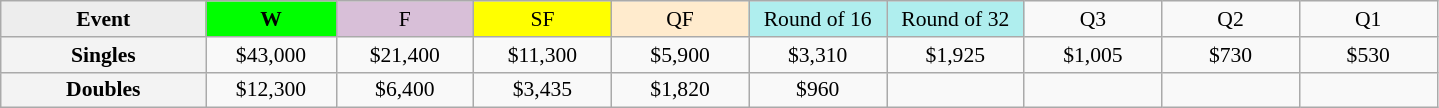<table class=wikitable style=font-size:90%;text-align:center>
<tr>
<td width=130 bgcolor=ededed><strong>Event</strong></td>
<td width=80 bgcolor=lime><strong>W</strong></td>
<td width=85 bgcolor=thistle>F</td>
<td width=85 bgcolor=ffff00>SF</td>
<td width=85 bgcolor=ffebcd>QF</td>
<td width=85 bgcolor=afeeee>Round of 16</td>
<td width=85 bgcolor=afeeee>Round of 32</td>
<td width=85>Q3</td>
<td width=85>Q2</td>
<td width=85>Q1</td>
</tr>
<tr>
<th style=background:#f3f3f3>Singles</th>
<td>$43,000</td>
<td>$21,400</td>
<td>$11,300</td>
<td>$5,900</td>
<td>$3,310</td>
<td>$1,925</td>
<td>$1,005</td>
<td>$730</td>
<td>$530</td>
</tr>
<tr>
<th style=background:#f3f3f3>Doubles</th>
<td>$12,300</td>
<td>$6,400</td>
<td>$3,435</td>
<td>$1,820</td>
<td>$960</td>
<td></td>
<td></td>
<td></td>
<td></td>
</tr>
</table>
